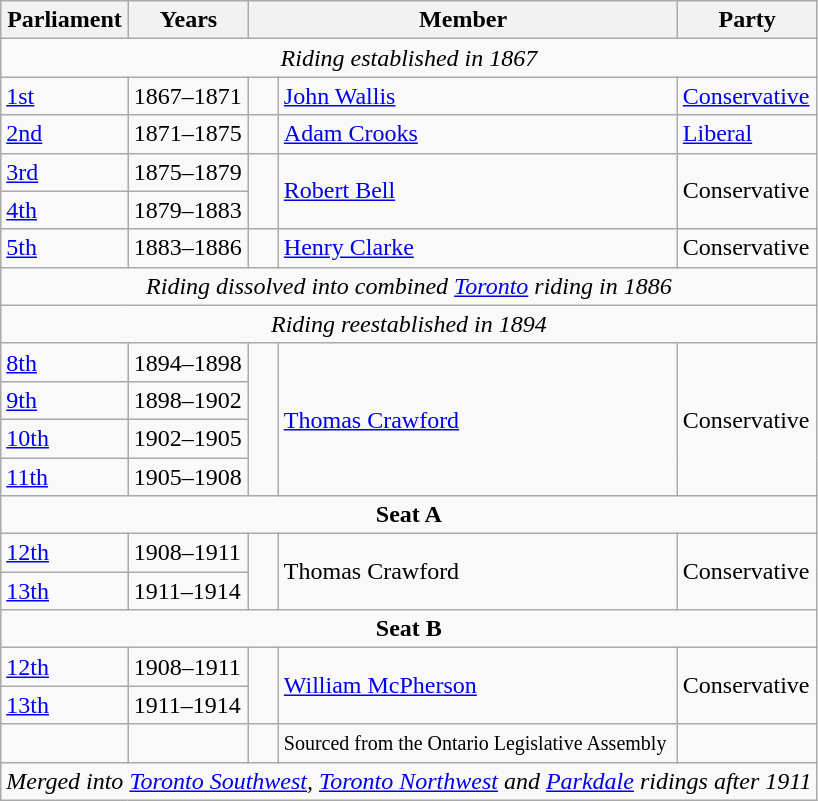<table class="wikitable">
<tr>
<th>Parliament</th>
<th>Years</th>
<th colspan="2">Member</th>
<th>Party</th>
</tr>
<tr>
<td colspan="5" align="center"><em>Riding established in 1867</em></td>
</tr>
<tr>
<td><a href='#'>1st</a></td>
<td>1867–1871</td>
<td rowspan="1" >   </td>
<td rowspan="1"><a href='#'>John Wallis</a></td>
<td rowspan="1"><a href='#'>Conservative</a></td>
</tr>
<tr>
<td><a href='#'>2nd</a></td>
<td>1871–1875</td>
<td rowspan="1" >   </td>
<td rowspan="1"><a href='#'>Adam Crooks</a></td>
<td rowspan="1"><a href='#'>Liberal</a></td>
</tr>
<tr>
<td><a href='#'>3rd</a></td>
<td>1875–1879</td>
<td rowspan="2" >   </td>
<td rowspan="2"><a href='#'>Robert Bell</a></td>
<td rowspan="2">Conservative</td>
</tr>
<tr>
<td><a href='#'>4th</a></td>
<td>1879–1883</td>
</tr>
<tr>
<td><a href='#'>5th</a></td>
<td>1883–1886</td>
<td rowspan="1" >   </td>
<td rowspan="1"><a href='#'>Henry Clarke</a></td>
<td rowspan="1">Conservative</td>
</tr>
<tr>
<td colspan="5" align="center"><em>Riding dissolved into combined <a href='#'>Toronto</a> riding in 1886</em></td>
</tr>
<tr>
<td colspan="5" align="center"><em>Riding reestablished in 1894</em></td>
</tr>
<tr>
<td><a href='#'>8th</a></td>
<td>1894–1898</td>
<td rowspan="4" >   </td>
<td rowspan="4"><a href='#'>Thomas Crawford</a></td>
<td rowspan="4">Conservative</td>
</tr>
<tr>
<td><a href='#'>9th</a></td>
<td>1898–1902</td>
</tr>
<tr>
<td><a href='#'>10th</a></td>
<td>1902–1905</td>
</tr>
<tr>
<td><a href='#'>11th</a></td>
<td>1905–1908</td>
</tr>
<tr>
<td colspan="5" align="center"><strong>Seat A</strong></td>
</tr>
<tr>
<td><a href='#'>12th</a></td>
<td>1908–1911</td>
<td rowspan="2" >   </td>
<td rowspan="2">Thomas Crawford</td>
<td rowspan="2">Conservative</td>
</tr>
<tr>
<td><a href='#'>13th</a></td>
<td>1911–1914</td>
</tr>
<tr>
<td colspan="5" align="center"><strong>Seat B</strong></td>
</tr>
<tr>
<td><a href='#'>12th</a></td>
<td>1908–1911</td>
<td rowspan="2" >   </td>
<td rowspan="2"><a href='#'>William McPherson</a></td>
<td rowspan="2">Conservative</td>
</tr>
<tr>
<td><a href='#'>13th</a></td>
<td>1911–1914</td>
</tr>
<tr>
<td></td>
<td></td>
<td></td>
<td><small>Sourced from the Ontario Legislative Assembly</small></td>
<td></td>
</tr>
<tr>
<td colspan="5" align="center"><em>Merged into <a href='#'>Toronto Southwest</a>, <a href='#'>Toronto Northwest</a> and <a href='#'>Parkdale</a> ridings after 1911</em></td>
</tr>
</table>
